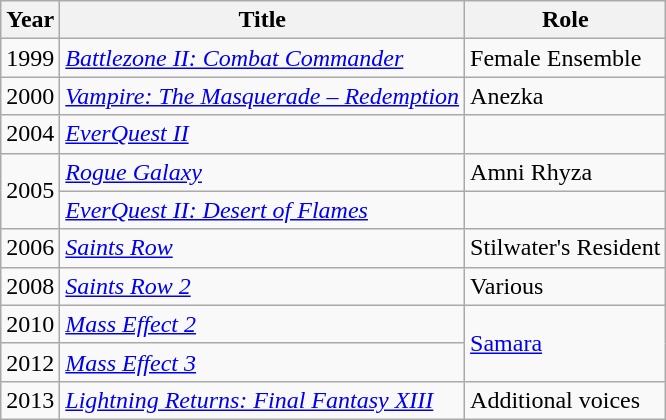<table class="wikitable sortable">
<tr>
<th>Year</th>
<th>Title</th>
<th>Role</th>
</tr>
<tr>
<td>1999</td>
<td><em><a href='#'>Battlezone II: Combat Commander</a></em></td>
<td>Female Ensemble</td>
</tr>
<tr>
<td>2000</td>
<td><em><a href='#'>Vampire: The Masquerade – Redemption</a></em></td>
<td>Anezka</td>
</tr>
<tr>
<td>2004</td>
<td><em><a href='#'>EverQuest II</a></em></td>
<td></td>
</tr>
<tr>
<td rowspan=2>2005</td>
<td><em><a href='#'>Rogue Galaxy</a></em></td>
<td>Amni Rhyza</td>
</tr>
<tr>
<td><em><a href='#'>EverQuest II: Desert of Flames</a></em></td>
<td></td>
</tr>
<tr>
<td>2006</td>
<td><em><a href='#'>Saints Row</a></em></td>
<td>Stilwater's Resident</td>
</tr>
<tr>
<td>2008</td>
<td><em><a href='#'>Saints Row 2</a></em></td>
<td>Various</td>
</tr>
<tr>
<td>2010</td>
<td><em><a href='#'>Mass Effect 2</a></em></td>
<td rowspan=2><a href='#'>Samara</a></td>
</tr>
<tr>
<td>2012</td>
<td><em><a href='#'>Mass Effect 3</a></em></td>
</tr>
<tr>
<td>2013</td>
<td><em><a href='#'>Lightning Returns: Final Fantasy XIII</a></em></td>
<td>Additional voices</td>
</tr>
</table>
